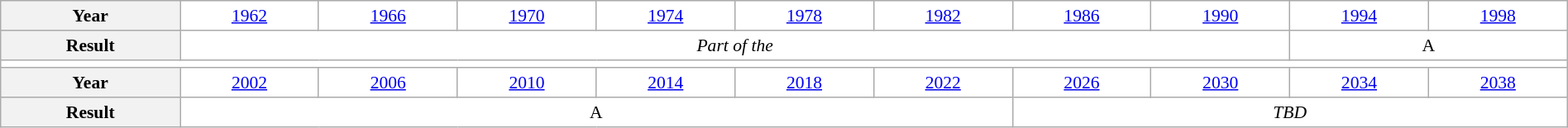<table class="wikitable" style="text-align:center; font-size:90%; background:white;" width="100%">
<tr>
<th>Year</th>
<td><a href='#'>1962</a></td>
<td><a href='#'>1966</a></td>
<td><a href='#'>1970</a></td>
<td><a href='#'>1974</a></td>
<td><a href='#'>1978</a></td>
<td><a href='#'>1982</a></td>
<td><a href='#'>1986</a></td>
<td><a href='#'>1990</a></td>
<td><a href='#'>1994</a></td>
<td><a href='#'>1998</a></td>
</tr>
<tr>
<th>Result</th>
<td colspan="8"><em>Part of the </em></td>
<td colspan="2">A</td>
</tr>
<tr>
<td colspan="11"></td>
</tr>
<tr>
<th>Year</th>
<td><a href='#'>2002</a></td>
<td><a href='#'>2006</a></td>
<td><a href='#'>2010</a></td>
<td><a href='#'>2014</a></td>
<td><a href='#'>2018</a></td>
<td><a href='#'>2022</a></td>
<td><a href='#'>2026</a></td>
<td><a href='#'>2030</a></td>
<td><a href='#'>2034</a></td>
<td><a href='#'>2038</a></td>
</tr>
<tr>
<th>Result</th>
<td colspan="6">A</td>
<td colspan="4"><em>TBD</em></td>
</tr>
</table>
